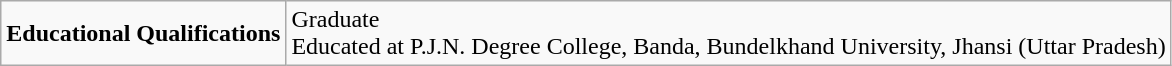<table class="wikitable">
<tr>
<td><strong>Educational Qualifications</strong></td>
<td>Graduate<br>Educated at P.J.N. Degree College, Banda, Bundelkhand University, Jhansi (Uttar Pradesh)</td>
</tr>
</table>
